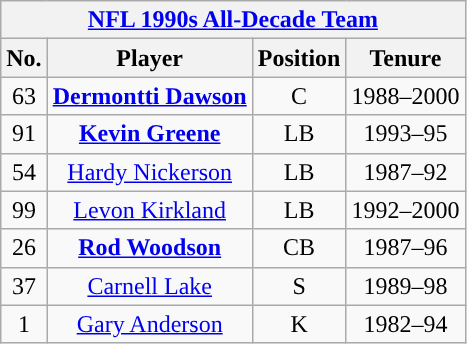<table class="wikitable" style="text-align:center">
<tr>
<th colspan="4"><a href='#'><span>NFL 1990s All-Decade Team</span></a></th>
</tr>
<tr>
<th>No.</th>
<th>Player</th>
<th>Position</th>
<th>Tenure</th>
</tr>
<tr>
<td>63</td>
<td><strong><a href='#'>Dermontti Dawson</a></strong></td>
<td>C</td>
<td>1988–2000</td>
</tr>
<tr>
<td>91</td>
<td><strong><a href='#'>Kevin Greene</a></strong></td>
<td>LB</td>
<td>1993–95</td>
</tr>
<tr>
<td>54</td>
<td><a href='#'>Hardy Nickerson</a></td>
<td>LB</td>
<td>1987–92</td>
</tr>
<tr>
<td>99</td>
<td><a href='#'>Levon Kirkland</a></td>
<td>LB</td>
<td>1992–2000</td>
</tr>
<tr>
<td>26</td>
<td><strong><a href='#'>Rod Woodson</a></strong></td>
<td>CB</td>
<td>1987–96</td>
</tr>
<tr>
<td>37</td>
<td><a href='#'>Carnell Lake</a></td>
<td>S</td>
<td>1989–98</td>
</tr>
<tr>
<td>1</td>
<td><a href='#'>Gary Anderson</a></td>
<td>K</td>
<td>1982–94</td>
</tr>
</table>
